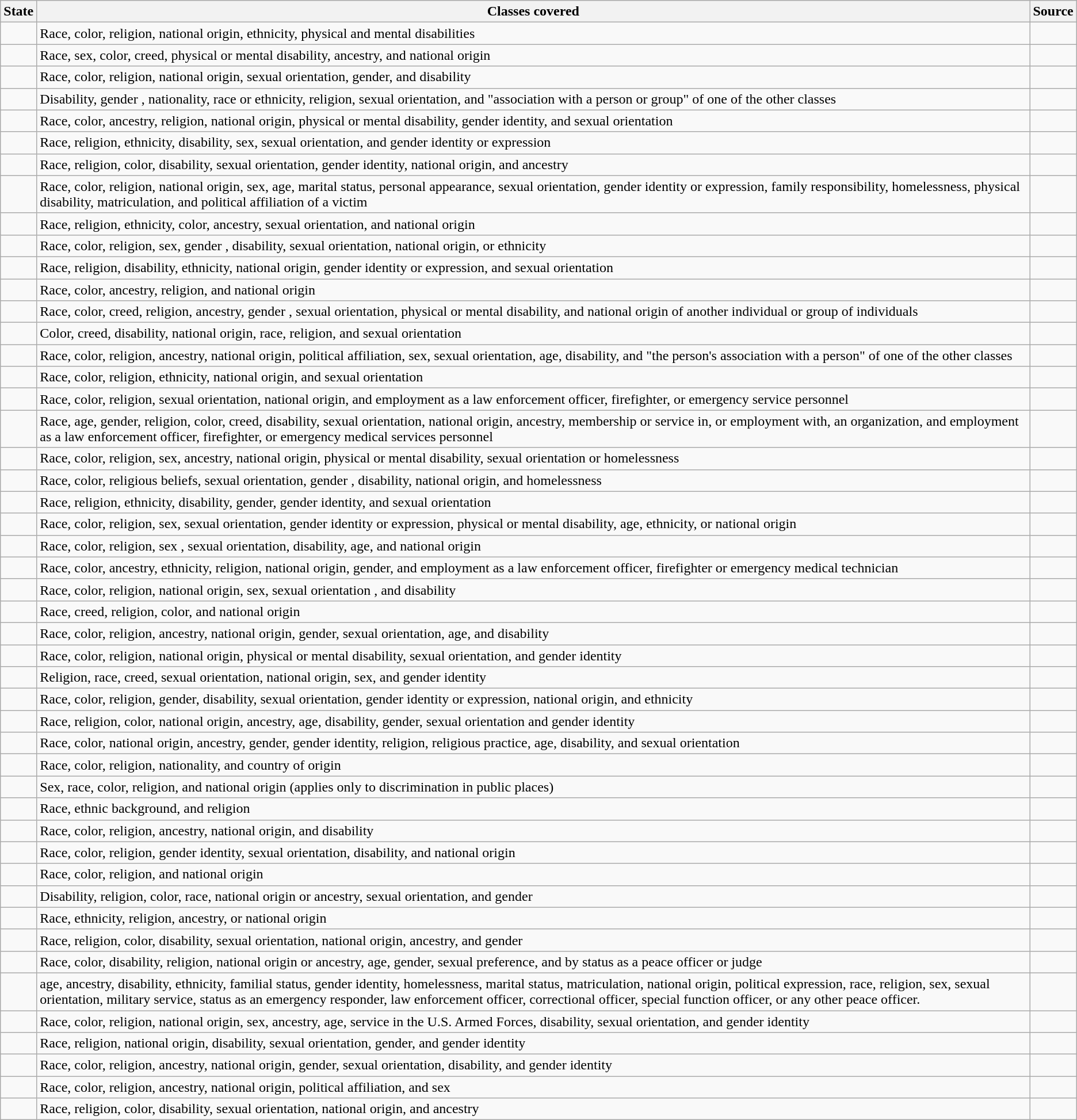<table class="wikitable">
<tr>
<th>State</th>
<th>Classes covered</th>
<th>Source</th>
</tr>
<tr>
<td></td>
<td>Race, color, religion, national origin, ethnicity, physical and mental disabilities</td>
<td></td>
</tr>
<tr>
<td></td>
<td>Race, sex, color, creed, physical or mental disability, ancestry, and national origin</td>
<td></td>
</tr>
<tr>
<td></td>
<td>Race, color, religion, national origin, sexual orientation, gender, and disability</td>
<td></td>
</tr>
<tr>
<td></td>
<td>Disability, gender , nationality, race or ethnicity, religion, sexual orientation, and "association with a person or group" of one of the other classes</td>
<td></td>
</tr>
<tr>
<td></td>
<td>Race, color, ancestry, religion, national origin, physical or mental disability, gender identity, and sexual orientation</td>
<td></td>
</tr>
<tr>
<td></td>
<td>Race, religion, ethnicity, disability, sex, sexual orientation, and gender identity or expression</td>
<td></td>
</tr>
<tr>
<td></td>
<td>Race, religion, color, disability, sexual orientation, gender identity, national origin, and ancestry</td>
<td></td>
</tr>
<tr>
<td></td>
<td>Race, color, religion, national origin, sex, age, marital status, personal appearance, sexual orientation, gender identity or expression, family responsibility, homelessness, physical disability, matriculation, and political affiliation of a victim</td>
<td></td>
</tr>
<tr>
<td></td>
<td>Race, religion, ethnicity, color, ancestry, sexual orientation, and national origin</td>
<td></td>
</tr>
<tr>
<td></td>
<td>Race, color, religion, sex, gender , disability, sexual orientation, national origin, or ethnicity</td>
<td></td>
</tr>
<tr>
<td></td>
<td>Race, religion, disability, ethnicity, national origin, gender identity or expression, and sexual orientation</td>
<td></td>
</tr>
<tr>
<td></td>
<td>Race, color, ancestry, religion, and national origin</td>
<td></td>
</tr>
<tr>
<td></td>
<td>Race, color, creed, religion, ancestry, gender , sexual orientation, physical or mental disability, and national origin of another individual or group of individuals</td>
<td></td>
</tr>
<tr>
<td></td>
<td>Color, creed, disability, national origin, race, religion, and sexual orientation</td>
<td></td>
</tr>
<tr>
<td></td>
<td>Race, color, religion, ancestry, national origin, political affiliation, sex, sexual orientation, age, disability, and "the person's association with a person" of one of the other classes</td>
<td></td>
</tr>
<tr>
<td></td>
<td>Race, color, religion, ethnicity, national origin, and sexual orientation</td>
<td></td>
</tr>
<tr>
<td></td>
<td>Race, color, religion, sexual orientation, national origin, and employment as a law enforcement officer, firefighter, or emergency service personnel</td>
<td></td>
</tr>
<tr>
<td></td>
<td>Race, age, gender, religion, color, creed, disability, sexual orientation, national origin, ancestry, membership or service in, or employment with, an organization, and employment as a law enforcement officer, firefighter, or emergency medical services personnel</td>
<td></td>
</tr>
<tr>
<td></td>
<td>Race, color, religion, sex, ancestry, national origin, physical or mental disability, sexual orientation or homelessness</td>
<td></td>
</tr>
<tr>
<td></td>
<td>Race, color, religious beliefs, sexual orientation, gender , disability, national origin, and homelessness</td>
<td></td>
</tr>
<tr>
<td></td>
<td>Race, religion, ethnicity, disability, gender, gender identity, and sexual orientation</td>
<td></td>
</tr>
<tr>
<td></td>
<td>Race, color, religion, sex, sexual orientation, gender identity or expression, physical or mental disability, age, ethnicity, or national origin</td>
<td></td>
</tr>
<tr>
<td></td>
<td>Race, color, religion, sex , sexual orientation, disability, age, and national origin</td>
<td></td>
</tr>
<tr>
<td></td>
<td>Race, color, ancestry, ethnicity, religion, national origin, gender, and employment as a law enforcement officer, firefighter or emergency medical technician</td>
<td></td>
</tr>
<tr>
<td></td>
<td>Race, color, religion, national origin, sex, sexual orientation , and disability</td>
<td></td>
</tr>
<tr>
<td></td>
<td>Race, creed, religion, color, and national origin</td>
<td></td>
</tr>
<tr>
<td></td>
<td>Race, color, religion, ancestry, national origin, gender, sexual orientation, age, and disability</td>
<td></td>
</tr>
<tr>
<td></td>
<td>Race, color, religion, national origin, physical or mental disability, sexual orientation, and gender identity</td>
<td></td>
</tr>
<tr>
<td></td>
<td>Religion, race, creed, sexual orientation, national origin, sex, and gender identity</td>
<td></td>
</tr>
<tr>
<td></td>
<td>Race, color, religion, gender, disability, sexual orientation, gender identity or expression, national origin, and ethnicity</td>
<td></td>
</tr>
<tr>
<td></td>
<td>Race, religion, color, national origin, ancestry, age, disability, gender, sexual orientation and gender identity</td>
<td></td>
</tr>
<tr>
<td></td>
<td>Race, color, national origin, ancestry, gender, gender identity, religion, religious practice, age, disability, and sexual orientation</td>
<td></td>
</tr>
<tr>
<td></td>
<td>Race, color, religion, nationality, and country of origin</td>
<td></td>
</tr>
<tr>
<td></td>
<td>Sex, race, color, religion, and national origin (applies only to discrimination in public places)</td>
<td></td>
</tr>
<tr>
<td></td>
<td>Race, ethnic background, and religion</td>
<td></td>
</tr>
<tr>
<td></td>
<td>Race, color, religion, ancestry, national origin, and disability</td>
<td></td>
</tr>
<tr>
<td></td>
<td>Race, color, religion, gender identity, sexual orientation, disability, and national origin</td>
<td></td>
</tr>
<tr>
<td></td>
<td>Race, color, religion, and national origin</td>
<td></td>
</tr>
<tr>
<td></td>
<td>Disability, religion, color, race, national origin or ancestry, sexual orientation, and gender </td>
<td></td>
</tr>
<tr>
<td></td>
<td>Race, ethnicity, religion, ancestry, or national origin</td>
<td></td>
</tr>
<tr>
<td></td>
<td>Race, religion, color, disability, sexual orientation, national origin, ancestry, and gender </td>
<td></td>
</tr>
<tr>
<td></td>
<td>Race, color, disability, religion, national origin or ancestry, age, gender, sexual preference, and by status as a peace officer or judge</td>
<td></td>
</tr>
<tr>
<td></td>
<td>age, ancestry, disability, ethnicity, familial status, gender identity, homelessness, marital status, matriculation, national origin, political expression, race, religion, sex, sexual orientation, military service, status as an emergency responder, law enforcement officer, correctional officer, special function officer, or any other peace officer.</td>
<td></td>
</tr>
<tr>
<td></td>
<td>Race, color, religion, national origin, sex, ancestry, age, service in the U.S. Armed Forces, disability, sexual orientation, and gender identity</td>
<td></td>
</tr>
<tr>
<td></td>
<td>Race, religion, national origin, disability, sexual orientation, gender, and gender identity</td>
<td></td>
</tr>
<tr>
<td></td>
<td>Race, color, religion, ancestry, national origin, gender, sexual orientation, disability, and gender identity</td>
<td></td>
</tr>
<tr>
<td></td>
<td>Race, color, religion, ancestry, national origin, political affiliation, and sex</td>
<td></td>
</tr>
<tr>
<td></td>
<td>Race, religion, color, disability, sexual orientation, national origin, and ancestry</td>
<td></td>
</tr>
</table>
